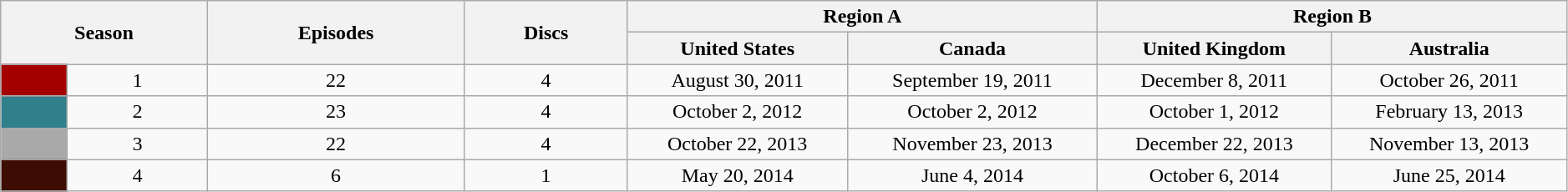<table class="wikitable" style="width:99%;">
<tr>
<th colspan="2" rowspan="2">Season</th>
<th rowspan="2">Episodes</th>
<th rowspan="2">Discs</th>
<th colspan="2" style="width:30%;">Region A</th>
<th colspan="2" style="width:30%;">Region B</th>
</tr>
<tr>
<th>United States</th>
<th>Canada</th>
<th>United Kingdom</th>
<th>Australia</th>
</tr>
<tr>
<td style="background:#A40000; height:10px;"></td>
<td style="text-align:center;">1</td>
<td style="text-align:center;">22</td>
<td style="text-align:center;">4</td>
<td style="text-align:center;">August 30, 2011</td>
<td style="text-align:center;">September 19, 2011</td>
<td style="text-align:center;">December 8, 2011</td>
<td style="text-align:center;">October 26, 2011</td>
</tr>
<tr>
<td style="background:#30808c; height:10px;"></td>
<td style="text-align:center;">2</td>
<td style="text-align:center;">23</td>
<td style="text-align:center;">4</td>
<td style="text-align:center;">October 2, 2012</td>
<td style="text-align:center;">October 2, 2012</td>
<td style="text-align:center;">October 1, 2012</td>
<td style="text-align:center;">February 13, 2013</td>
</tr>
<tr>
<td style="background:darkGrey; height:10px;"></td>
<td style="text-align:center;">3</td>
<td style="text-align:center;">22</td>
<td style="text-align:center;">4</td>
<td style="text-align:center;">October 22, 2013</td>
<td style="text-align:center;">November 23, 2013</td>
<td style="text-align:center;">December 22, 2013</td>
<td style="text-align:center;">November 13, 2013</td>
</tr>
<tr>
<td style="background:#3D0C02;" ; height:10px;"></td>
<td style="text-align:center;">4</td>
<td style="text-align:center;">6</td>
<td style="text-align:center;">1</td>
<td style="text-align:center;">May 20, 2014</td>
<td style="text-align:center;">June 4, 2014</td>
<td style="text-align:center;">October 6, 2014</td>
<td style="text-align:center;">June 25, 2014</td>
</tr>
</table>
